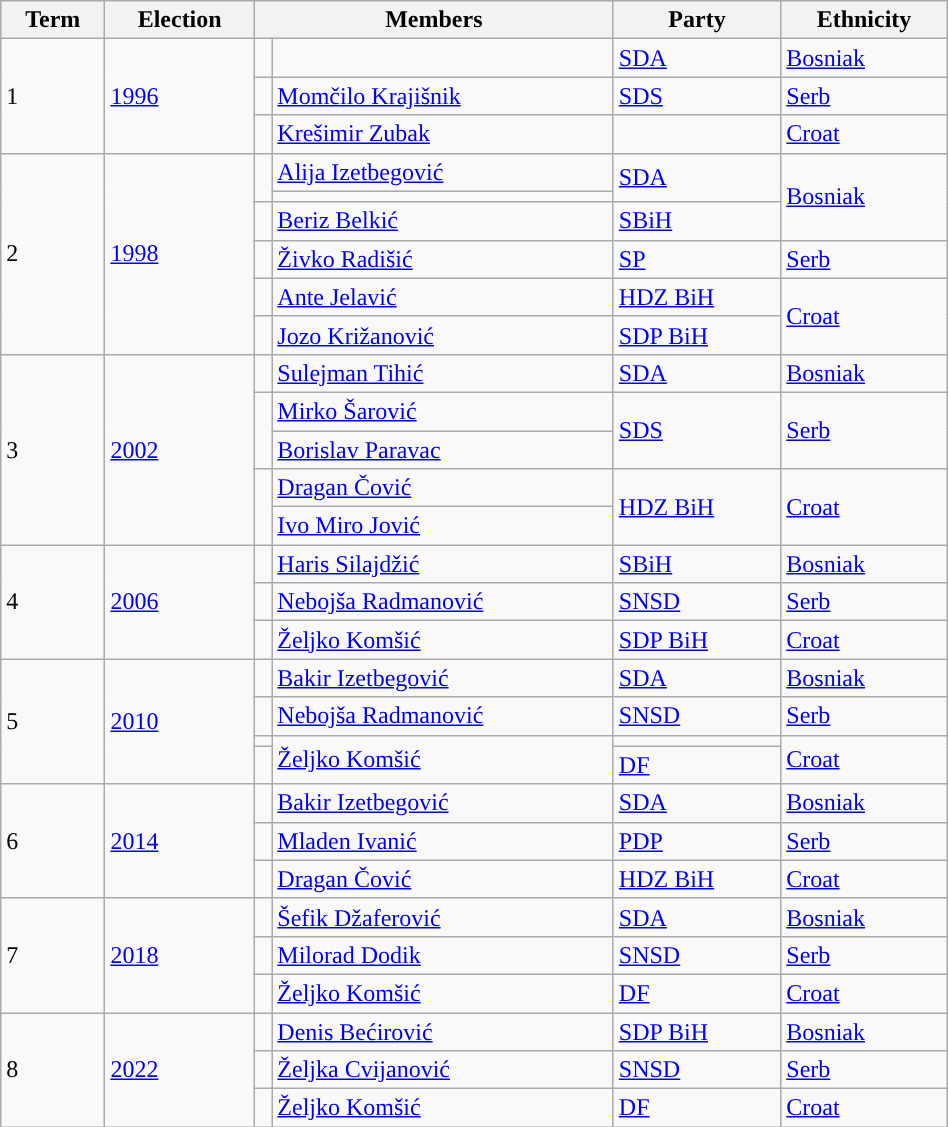<table class="wikitable" style="text-align:left; font-size: 100%; width:50%">
<tr>
<th>Term</th>
<th>Election</th>
<th colspan="2">Members</th>
<th>Party</th>
<th>Ethnicity</th>
</tr>
<tr>
<td rowspan=3>1 <br> </td>
<td rowspan=3><a href='#'>1996</a></td>
<td style="background-color: "></td>
<td></td>
<td><a href='#'>SDA</a></td>
<td><a href='#'>Bosniak</a></td>
</tr>
<tr>
<td style="background-color: "></td>
<td><a href='#'>Momčilo Krajišnik</a></td>
<td><a href='#'>SDS</a></td>
<td><a href='#'>Serb</a></td>
</tr>
<tr>
<td style="background-color: "></td>
<td><a href='#'>Krešimir Zubak</a></td>
<td></td>
<td><a href='#'>Croat</a></td>
</tr>
<tr>
<td rowspan=6>2 <br> </td>
<td rowspan=6><a href='#'>1998</a></td>
<td rowspan=2 style="background-color: "></td>
<td><a href='#'>Alija Izetbegović</a> </td>
<td rowspan=2><a href='#'>SDA</a></td>
<td rowspan=3><a href='#'>Bosniak</a></td>
</tr>
<tr>
<td></td>
</tr>
<tr>
<td style="background-color: "></td>
<td><a href='#'>Beriz Belkić</a> </td>
<td><a href='#'>SBiH</a></td>
</tr>
<tr>
<td style="background-color: "></td>
<td><a href='#'>Živko Radišić</a></td>
<td><a href='#'>SP</a></td>
<td><a href='#'>Serb</a></td>
</tr>
<tr>
<td style="background-color: "></td>
<td><a href='#'>Ante Jelavić</a> </td>
<td><a href='#'>HDZ BiH</a></td>
<td rowspan=2><a href='#'>Croat</a></td>
</tr>
<tr>
<td style="background-color: "></td>
<td><a href='#'>Jozo Križanović</a> </td>
<td><a href='#'>SDP BiH</a></td>
</tr>
<tr>
<td rowspan=5>3 <br> </td>
<td rowspan=5><a href='#'>2002</a></td>
<td style="background-color: "></td>
<td><a href='#'>Sulejman Tihić</a></td>
<td><a href='#'>SDA</a></td>
<td><a href='#'>Bosniak</a></td>
</tr>
<tr>
<td rowspan=2 style="background-color: "></td>
<td><a href='#'>Mirko Šarović</a> </td>
<td rowspan=2><a href='#'>SDS</a></td>
<td rowspan=2><a href='#'>Serb</a></td>
</tr>
<tr>
<td><a href='#'>Borislav Paravac</a> </td>
</tr>
<tr>
<td rowspan=2 style="background-color: "></td>
<td><a href='#'>Dragan Čović</a> </td>
<td rowspan=2><a href='#'>HDZ BiH</a></td>
<td rowspan=2><a href='#'>Croat</a></td>
</tr>
<tr>
<td><a href='#'>Ivo Miro Jović</a> </td>
</tr>
<tr>
<td rowspan=3>4 <br> </td>
<td rowspan=3><a href='#'>2006</a></td>
<td style="background-color: "></td>
<td><a href='#'>Haris Silajdžić</a></td>
<td><a href='#'>SBiH</a></td>
<td><a href='#'>Bosniak</a></td>
</tr>
<tr>
<td style="background-color: "></td>
<td><a href='#'>Nebojša Radmanović</a></td>
<td><a href='#'>SNSD</a></td>
<td><a href='#'>Serb</a></td>
</tr>
<tr>
<td style="background-color: "></td>
<td><a href='#'>Željko Komšić</a></td>
<td><a href='#'>SDP BiH</a></td>
<td><a href='#'>Croat</a></td>
</tr>
<tr>
<td rowspan=4>5 <br> </td>
<td rowspan=4><a href='#'>2010</a></td>
<td style="background-color: "></td>
<td><a href='#'>Bakir Izetbegović</a></td>
<td><a href='#'>SDA</a></td>
<td><a href='#'>Bosniak</a></td>
</tr>
<tr>
<td style="background-color: "></td>
<td><a href='#'>Nebojša Radmanović</a></td>
<td><a href='#'>SNSD</a></td>
<td><a href='#'>Serb</a></td>
</tr>
<tr>
<td style="background-color: "></td>
<td rowspan=2><a href='#'>Željko Komšić</a></td>
<td></td>
<td rowspan=2><a href='#'>Croat</a></td>
</tr>
<tr>
<td style="background-color: "></td>
<td><a href='#'>DF</a>  </td>
</tr>
<tr>
<td rowspan=3>6 <br> </td>
<td rowspan=3><a href='#'>2014</a></td>
<td style="background-color: "></td>
<td><a href='#'>Bakir Izetbegović</a></td>
<td><a href='#'>SDA</a></td>
<td><a href='#'>Bosniak</a></td>
</tr>
<tr>
<td style="background-color: "></td>
<td><a href='#'>Mladen Ivanić</a></td>
<td><a href='#'>PDP</a></td>
<td><a href='#'>Serb</a></td>
</tr>
<tr>
<td style="background-color: "></td>
<td><a href='#'>Dragan Čović</a></td>
<td><a href='#'>HDZ BiH</a></td>
<td><a href='#'>Croat</a></td>
</tr>
<tr>
<td rowspan=3>7 <br> </td>
<td rowspan=3><a href='#'>2018</a></td>
<td style="background-color: "></td>
<td><a href='#'>Šefik Džaferović</a></td>
<td><a href='#'>SDA</a></td>
<td><a href='#'>Bosniak</a></td>
</tr>
<tr>
<td style="background-color: "></td>
<td><a href='#'>Milorad Dodik</a></td>
<td><a href='#'>SNSD</a></td>
<td><a href='#'>Serb</a></td>
</tr>
<tr>
<td style="background-color: "></td>
<td><a href='#'>Željko Komšić</a></td>
<td><a href='#'>DF</a></td>
<td><a href='#'>Croat</a></td>
</tr>
<tr>
<td rowspan=3>8 <br> </td>
<td rowspan=3><a href='#'>2022</a></td>
<td style="background-color: "></td>
<td><a href='#'>Denis Bećirović</a></td>
<td><a href='#'>SDP BiH</a></td>
<td><a href='#'>Bosniak</a></td>
</tr>
<tr>
<td style="background-color: "></td>
<td><a href='#'>Željka Cvijanović</a></td>
<td><a href='#'>SNSD</a></td>
<td><a href='#'>Serb</a></td>
</tr>
<tr>
<td style="background-color: "></td>
<td><a href='#'>Željko Komšić</a></td>
<td><a href='#'>DF</a></td>
<td><a href='#'>Croat</a></td>
</tr>
</table>
